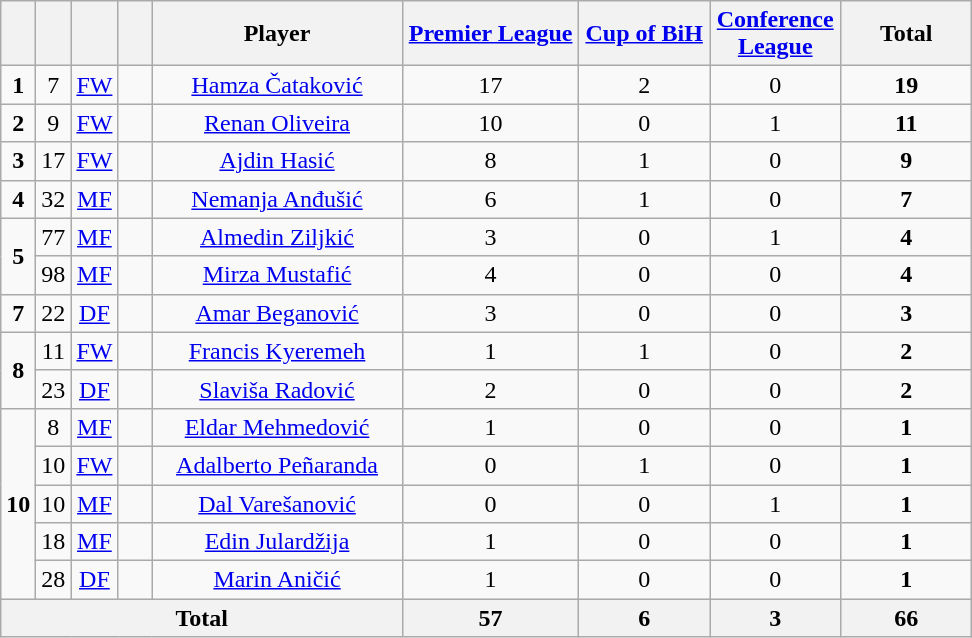<table class="wikitable sortable" style="text-align:center">
<tr>
<th width=15></th>
<th width=15></th>
<th width=15></th>
<th width=15></th>
<th width=160>Player</th>
<th width=110><a href='#'>Premier League</a></th>
<th width=80><a href='#'>Cup of BiH</a></th>
<th width=80><a href='#'>Conference League</a></th>
<th width=80>Total</th>
</tr>
<tr>
<td><strong>1</strong></td>
<td>7</td>
<td><a href='#'>FW</a></td>
<td></td>
<td><a href='#'>Hamza Čataković</a></td>
<td>17 </td>
<td>2 </td>
<td>0 </td>
<td><strong>19</strong> </td>
</tr>
<tr>
<td><strong>2</strong></td>
<td>9</td>
<td><a href='#'>FW</a></td>
<td></td>
<td><a href='#'>Renan Oliveira</a></td>
<td>10 </td>
<td>0 </td>
<td>1 </td>
<td><strong>11</strong> </td>
</tr>
<tr>
<td><strong>3</strong></td>
<td>17</td>
<td><a href='#'>FW</a></td>
<td></td>
<td><a href='#'>Ajdin Hasić</a></td>
<td>8 </td>
<td>1 </td>
<td>0 </td>
<td><strong>9</strong> </td>
</tr>
<tr>
<td><strong>4</strong></td>
<td>32</td>
<td><a href='#'>MF</a></td>
<td></td>
<td><a href='#'>Nemanja Anđušić</a></td>
<td>6 </td>
<td>1 </td>
<td>0 </td>
<td><strong>7</strong> </td>
</tr>
<tr>
<td rowspan=2><strong>5</strong></td>
<td>77</td>
<td><a href='#'>MF</a></td>
<td></td>
<td><a href='#'>Almedin Ziljkić</a></td>
<td>3 </td>
<td>0 </td>
<td>1 </td>
<td><strong>4</strong> </td>
</tr>
<tr>
<td>98</td>
<td><a href='#'>MF</a></td>
<td></td>
<td><a href='#'>Mirza Mustafić</a></td>
<td>4 </td>
<td>0 </td>
<td>0 </td>
<td><strong>4</strong> </td>
</tr>
<tr>
<td><strong>7</strong></td>
<td>22</td>
<td><a href='#'>DF</a></td>
<td></td>
<td><a href='#'>Amar Beganović</a></td>
<td>3 </td>
<td>0 </td>
<td>0 </td>
<td><strong>3</strong> </td>
</tr>
<tr>
<td rowspan=2><strong>8</strong></td>
<td>11</td>
<td><a href='#'>FW</a></td>
<td></td>
<td><a href='#'>Francis Kyeremeh</a></td>
<td>1 </td>
<td>1 </td>
<td>0 </td>
<td><strong>2</strong> </td>
</tr>
<tr>
<td>23</td>
<td><a href='#'>DF</a></td>
<td></td>
<td><a href='#'>Slaviša Radović</a></td>
<td>2 </td>
<td>0 </td>
<td>0 </td>
<td><strong>2</strong> </td>
</tr>
<tr>
<td rowspan=5><strong>10</strong></td>
<td>8</td>
<td><a href='#'>MF</a></td>
<td></td>
<td><a href='#'>Eldar Mehmedović</a></td>
<td>1 </td>
<td>0 </td>
<td>0 </td>
<td><strong>1</strong> </td>
</tr>
<tr>
<td>10</td>
<td><a href='#'>FW</a></td>
<td></td>
<td><a href='#'>Adalberto Peñaranda</a></td>
<td>0 </td>
<td>1 </td>
<td>0 </td>
<td><strong>1</strong> </td>
</tr>
<tr>
<td>10</td>
<td><a href='#'>MF</a></td>
<td></td>
<td><a href='#'>Dal Varešanović</a></td>
<td>0 </td>
<td>0 </td>
<td>1 </td>
<td><strong>1</strong> </td>
</tr>
<tr>
<td>18</td>
<td><a href='#'>MF</a></td>
<td></td>
<td><a href='#'>Edin Julardžija</a></td>
<td>1</td>
<td>0</td>
<td>0</td>
<td><strong>1</strong></td>
</tr>
<tr>
<td>28</td>
<td><a href='#'>DF</a></td>
<td></td>
<td><a href='#'>Marin Aničić</a></td>
<td>1 </td>
<td>0 </td>
<td>0 </td>
<td><strong>1</strong> </td>
</tr>
<tr>
<th colspan=5>Total</th>
<th>57</th>
<th>6</th>
<th>3</th>
<th>66</th>
</tr>
</table>
